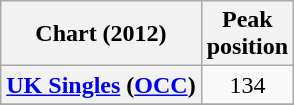<table class="wikitable sortable plainrowheaders" style="text-align:center">
<tr>
<th>Chart (2012)</th>
<th>Peak<br>position</th>
</tr>
<tr>
<th scope="row"><a href='#'>UK Singles</a> (<a href='#'>OCC</a>)</th>
<td align="center">134</td>
</tr>
<tr>
</tr>
<tr>
</tr>
</table>
